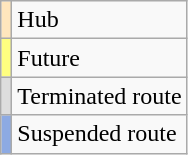<table class="wikitable sortable">
<tr>
<td style="background-color: #FFE6BD"></td>
<td>Hub</td>
</tr>
<tr>
<td style="background-color:#FFFF80"></td>
<td>Future</td>
</tr>
<tr>
<td style="background-color:#DDDDDD"></td>
<td>Terminated route</td>
</tr>
<tr>
<td style="background-color:#8DAAE3"></td>
<td>Suspended route</td>
</tr>
</table>
